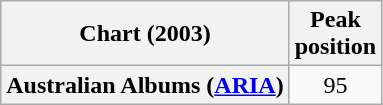<table class="wikitable plainrowheaders" style="text-align:center">
<tr>
<th scope="col">Chart (2003)</th>
<th scope="col">Peak<br>position</th>
</tr>
<tr>
<th scope="row">Australian Albums (<a href='#'>ARIA</a>)</th>
<td>95</td>
</tr>
</table>
